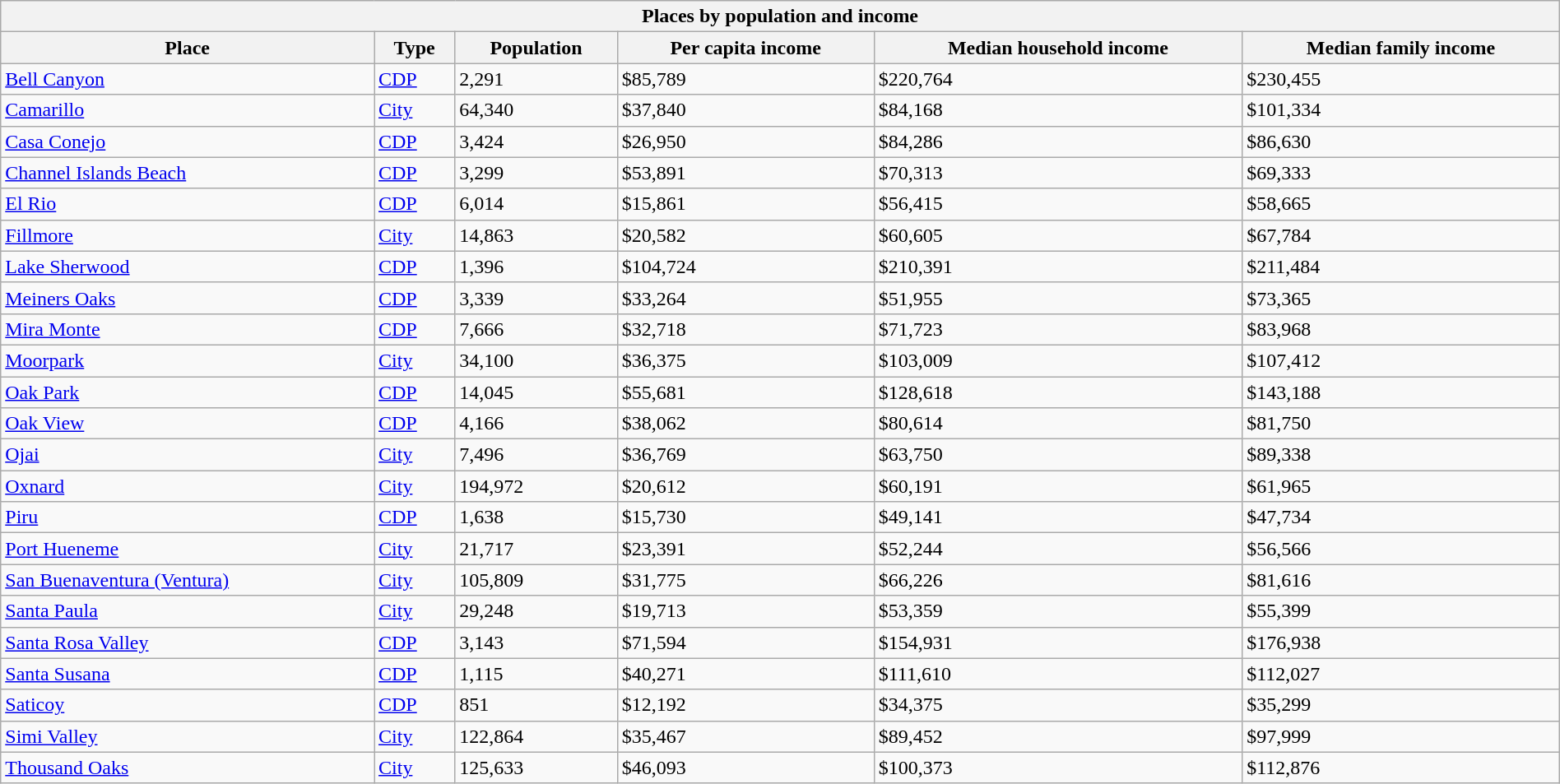<table class="wikitable collapsible collapsed sortable" style="width: 100%;">
<tr>
<th colspan=6>Places by population and income</th>
</tr>
<tr>
<th>Place</th>
<th>Type</th>
<th>Population</th>
<th data-sort-type="currency">Per capita income</th>
<th data-sort-type="currency">Median household income</th>
<th data-sort-type="currency">Median family income</th>
</tr>
<tr>
<td><a href='#'>Bell Canyon</a></td>
<td><a href='#'>CDP</a></td>
<td>2,291</td>
<td>$85,789</td>
<td>$220,764</td>
<td>$230,455</td>
</tr>
<tr>
<td><a href='#'>Camarillo</a></td>
<td><a href='#'>City</a></td>
<td>64,340</td>
<td>$37,840</td>
<td>$84,168</td>
<td>$101,334</td>
</tr>
<tr>
<td><a href='#'>Casa Conejo</a></td>
<td><a href='#'>CDP</a></td>
<td>3,424</td>
<td>$26,950</td>
<td>$84,286</td>
<td>$86,630</td>
</tr>
<tr>
<td><a href='#'>Channel Islands Beach</a></td>
<td><a href='#'>CDP</a></td>
<td>3,299</td>
<td>$53,891</td>
<td>$70,313</td>
<td>$69,333</td>
</tr>
<tr>
<td><a href='#'>El Rio</a></td>
<td><a href='#'>CDP</a></td>
<td>6,014</td>
<td>$15,861</td>
<td>$56,415</td>
<td>$58,665</td>
</tr>
<tr>
<td><a href='#'>Fillmore</a></td>
<td><a href='#'>City</a></td>
<td>14,863</td>
<td>$20,582</td>
<td>$60,605</td>
<td>$67,784</td>
</tr>
<tr>
<td><a href='#'>Lake Sherwood</a></td>
<td><a href='#'>CDP</a></td>
<td>1,396</td>
<td>$104,724</td>
<td>$210,391</td>
<td>$211,484</td>
</tr>
<tr>
<td><a href='#'>Meiners Oaks</a></td>
<td><a href='#'>CDP</a></td>
<td>3,339</td>
<td>$33,264</td>
<td>$51,955</td>
<td>$73,365</td>
</tr>
<tr>
<td><a href='#'>Mira Monte</a></td>
<td><a href='#'>CDP</a></td>
<td>7,666</td>
<td>$32,718</td>
<td>$71,723</td>
<td>$83,968</td>
</tr>
<tr>
<td><a href='#'>Moorpark</a></td>
<td><a href='#'>City</a></td>
<td>34,100</td>
<td>$36,375</td>
<td>$103,009</td>
<td>$107,412</td>
</tr>
<tr>
<td><a href='#'>Oak Park</a></td>
<td><a href='#'>CDP</a></td>
<td>14,045</td>
<td>$55,681</td>
<td>$128,618</td>
<td>$143,188</td>
</tr>
<tr>
<td><a href='#'>Oak View</a></td>
<td><a href='#'>CDP</a></td>
<td>4,166</td>
<td>$38,062</td>
<td>$80,614</td>
<td>$81,750</td>
</tr>
<tr>
<td><a href='#'>Ojai</a></td>
<td><a href='#'>City</a></td>
<td>7,496</td>
<td>$36,769</td>
<td>$63,750</td>
<td>$89,338</td>
</tr>
<tr>
<td><a href='#'>Oxnard</a></td>
<td><a href='#'>City</a></td>
<td>194,972</td>
<td>$20,612</td>
<td>$60,191</td>
<td>$61,965</td>
</tr>
<tr>
<td><a href='#'>Piru</a></td>
<td><a href='#'>CDP</a></td>
<td>1,638</td>
<td>$15,730</td>
<td>$49,141</td>
<td>$47,734</td>
</tr>
<tr>
<td><a href='#'>Port Hueneme</a></td>
<td><a href='#'>City</a></td>
<td>21,717</td>
<td>$23,391</td>
<td>$52,244</td>
<td>$56,566</td>
</tr>
<tr>
<td><a href='#'>San Buenaventura (Ventura)</a></td>
<td><a href='#'>City</a></td>
<td>105,809</td>
<td>$31,775</td>
<td>$66,226</td>
<td>$81,616</td>
</tr>
<tr>
<td><a href='#'>Santa Paula</a></td>
<td><a href='#'>City</a></td>
<td>29,248</td>
<td>$19,713</td>
<td>$53,359</td>
<td>$55,399</td>
</tr>
<tr>
<td><a href='#'>Santa Rosa Valley</a></td>
<td><a href='#'>CDP</a></td>
<td>3,143</td>
<td>$71,594</td>
<td>$154,931</td>
<td>$176,938</td>
</tr>
<tr>
<td><a href='#'>Santa Susana</a></td>
<td><a href='#'>CDP</a></td>
<td>1,115</td>
<td>$40,271</td>
<td>$111,610</td>
<td>$112,027</td>
</tr>
<tr>
<td><a href='#'>Saticoy</a></td>
<td><a href='#'>CDP</a></td>
<td>851</td>
<td>$12,192</td>
<td>$34,375</td>
<td>$35,299</td>
</tr>
<tr>
<td><a href='#'>Simi Valley</a></td>
<td><a href='#'>City</a></td>
<td>122,864</td>
<td>$35,467</td>
<td>$89,452</td>
<td>$97,999</td>
</tr>
<tr>
<td><a href='#'>Thousand Oaks</a></td>
<td><a href='#'>City</a></td>
<td>125,633</td>
<td>$46,093</td>
<td>$100,373</td>
<td>$112,876</td>
</tr>
</table>
